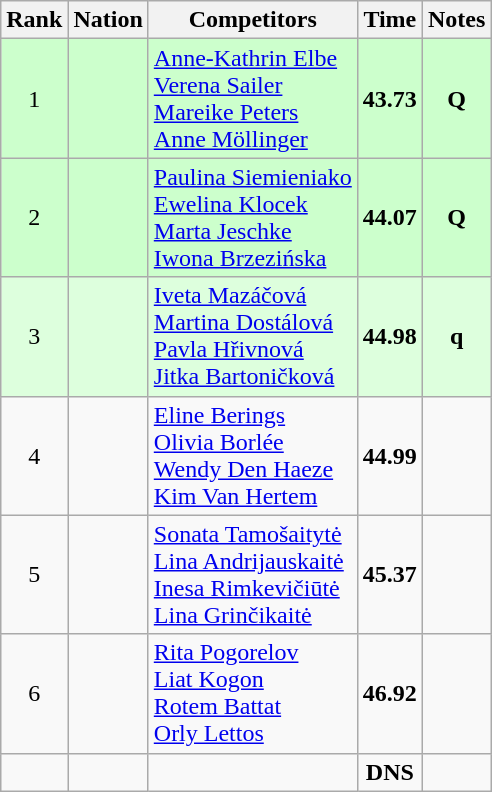<table class="wikitable sortable" style="text-align:center">
<tr>
<th>Rank</th>
<th>Nation</th>
<th>Competitors</th>
<th>Time</th>
<th>Notes</th>
</tr>
<tr bgcolor=ccffcc>
<td>1</td>
<td align=left></td>
<td align=left><a href='#'>Anne-Kathrin Elbe</a><br><a href='#'>Verena Sailer</a><br><a href='#'>Mareike Peters</a><br><a href='#'>Anne Möllinger</a></td>
<td><strong>43.73</strong></td>
<td><strong>Q</strong></td>
</tr>
<tr bgcolor=ccffcc>
<td>2</td>
<td align=left></td>
<td align=left><a href='#'>Paulina Siemieniako</a><br><a href='#'>Ewelina Klocek</a><br><a href='#'>Marta Jeschke</a><br><a href='#'>Iwona Brzezińska</a></td>
<td><strong>44.07</strong></td>
<td><strong>Q</strong></td>
</tr>
<tr bgcolor=ddffdd>
<td>3</td>
<td align=left></td>
<td align=left><a href='#'>Iveta Mazáčová</a><br><a href='#'>Martina Dostálová</a><br><a href='#'>Pavla Hřivnová</a><br><a href='#'>Jitka Bartoničková</a></td>
<td><strong>44.98</strong></td>
<td><strong>q</strong></td>
</tr>
<tr>
<td>4</td>
<td align=left></td>
<td align=left><a href='#'>Eline Berings</a><br><a href='#'>Olivia Borlée</a><br><a href='#'>Wendy Den Haeze</a><br><a href='#'>Kim Van Hertem</a></td>
<td><strong>44.99</strong></td>
<td></td>
</tr>
<tr>
<td>5</td>
<td align=left></td>
<td align=left><a href='#'>Sonata Tamošaitytė</a><br><a href='#'>Lina Andrijauskaitė</a><br><a href='#'>Inesa Rimkevičiūtė</a><br><a href='#'>Lina Grinčikaitė</a></td>
<td><strong>45.37</strong></td>
<td></td>
</tr>
<tr>
<td>6</td>
<td align=left></td>
<td align=left><a href='#'>Rita Pogorelov</a><br><a href='#'>Liat Kogon</a><br><a href='#'>Rotem Battat</a><br><a href='#'>Orly Lettos</a></td>
<td><strong>46.92</strong></td>
<td></td>
</tr>
<tr>
<td></td>
<td align=left></td>
<td></td>
<td><strong>DNS</strong></td>
<td></td>
</tr>
</table>
